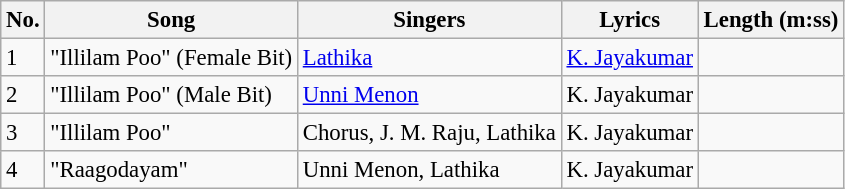<table class="wikitable" style="font-size:95%;">
<tr>
<th>No.</th>
<th>Song</th>
<th>Singers</th>
<th>Lyrics</th>
<th>Length (m:ss)</th>
</tr>
<tr>
<td>1</td>
<td>"Illilam Poo" (Female Bit)</td>
<td><a href='#'>Lathika</a></td>
<td><a href='#'>K. Jayakumar</a></td>
<td></td>
</tr>
<tr>
<td>2</td>
<td>"Illilam Poo" (Male Bit)</td>
<td><a href='#'>Unni Menon</a></td>
<td>K. Jayakumar</td>
<td></td>
</tr>
<tr>
<td>3</td>
<td>"Illilam Poo"</td>
<td>Chorus, J. M. Raju, Lathika</td>
<td>K. Jayakumar</td>
<td></td>
</tr>
<tr>
<td>4</td>
<td>"Raagodayam"</td>
<td>Unni Menon, Lathika</td>
<td>K. Jayakumar</td>
<td></td>
</tr>
</table>
